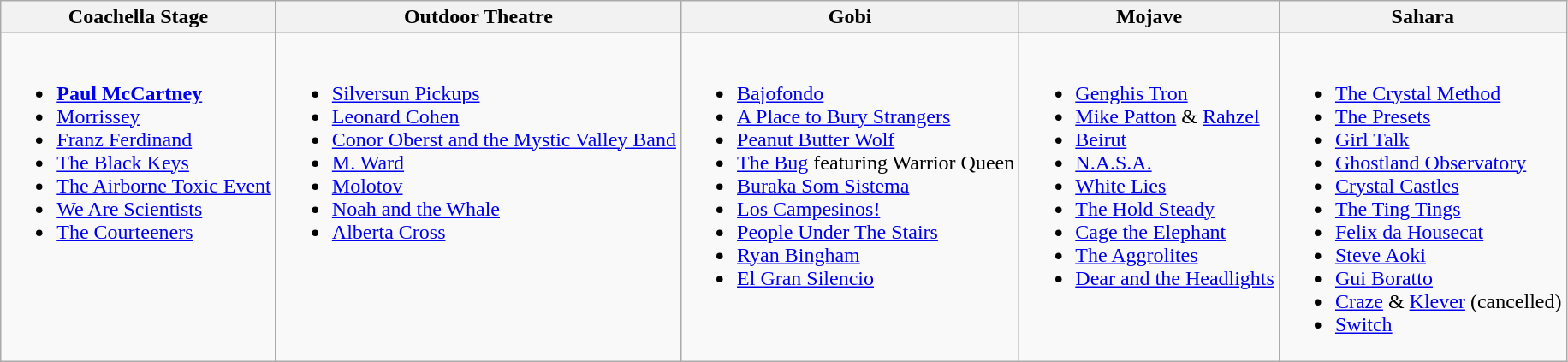<table class="wikitable">
<tr>
<th>Coachella Stage</th>
<th>Outdoor Theatre</th>
<th>Gobi</th>
<th>Mojave</th>
<th>Sahara</th>
</tr>
<tr valign="top">
<td><br><ul><li><strong><a href='#'>Paul McCartney</a></strong></li><li><a href='#'>Morrissey</a></li><li><a href='#'>Franz Ferdinand</a></li><li><a href='#'>The Black Keys</a></li><li><a href='#'>The Airborne Toxic Event</a></li><li><a href='#'>We Are Scientists</a></li><li><a href='#'>The Courteeners</a></li></ul></td>
<td><br><ul><li><a href='#'>Silversun Pickups</a></li><li><a href='#'>Leonard Cohen</a></li><li><a href='#'>Conor Oberst and the Mystic Valley Band</a></li><li><a href='#'>M. Ward</a></li><li><a href='#'>Molotov</a></li><li><a href='#'>Noah and the Whale</a></li><li><a href='#'>Alberta Cross</a></li></ul></td>
<td><br><ul><li><a href='#'>Bajofondo</a></li><li><a href='#'>A Place to Bury Strangers</a></li><li><a href='#'>Peanut Butter Wolf</a></li><li><a href='#'>The Bug</a> featuring Warrior Queen</li><li><a href='#'>Buraka Som Sistema</a></li><li><a href='#'>Los Campesinos!</a></li><li><a href='#'>People Under The Stairs</a></li><li><a href='#'>Ryan Bingham</a></li><li><a href='#'>El Gran Silencio</a></li></ul></td>
<td><br><ul><li><a href='#'>Genghis Tron</a></li><li><a href='#'>Mike Patton</a> & <a href='#'>Rahzel</a></li><li><a href='#'>Beirut</a></li><li><a href='#'>N.A.S.A.</a></li><li><a href='#'>White Lies</a></li><li><a href='#'>The Hold Steady</a></li><li><a href='#'>Cage the Elephant</a></li><li><a href='#'>The Aggrolites</a></li><li><a href='#'>Dear and the Headlights</a></li></ul></td>
<td><br><ul><li><a href='#'>The Crystal Method</a></li><li><a href='#'>The Presets</a></li><li><a href='#'>Girl Talk</a></li><li><a href='#'>Ghostland Observatory</a></li><li><a href='#'>Crystal Castles</a></li><li><a href='#'>The Ting Tings</a></li><li><a href='#'>Felix da Housecat</a></li><li><a href='#'>Steve Aoki</a></li><li><a href='#'>Gui Boratto</a></li><li><a href='#'>Craze</a> & <a href='#'>Klever</a> (cancelled)</li><li><a href='#'>Switch</a></li></ul></td>
</tr>
</table>
